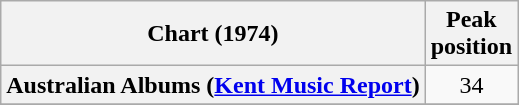<table class="wikitable sortable plainrowheaders">
<tr>
<th>Chart (1974)</th>
<th>Peak<br>position</th>
</tr>
<tr>
<th scope="row">Australian Albums (<a href='#'>Kent Music Report</a>)</th>
<td style="text-align:center;">34</td>
</tr>
<tr>
</tr>
</table>
